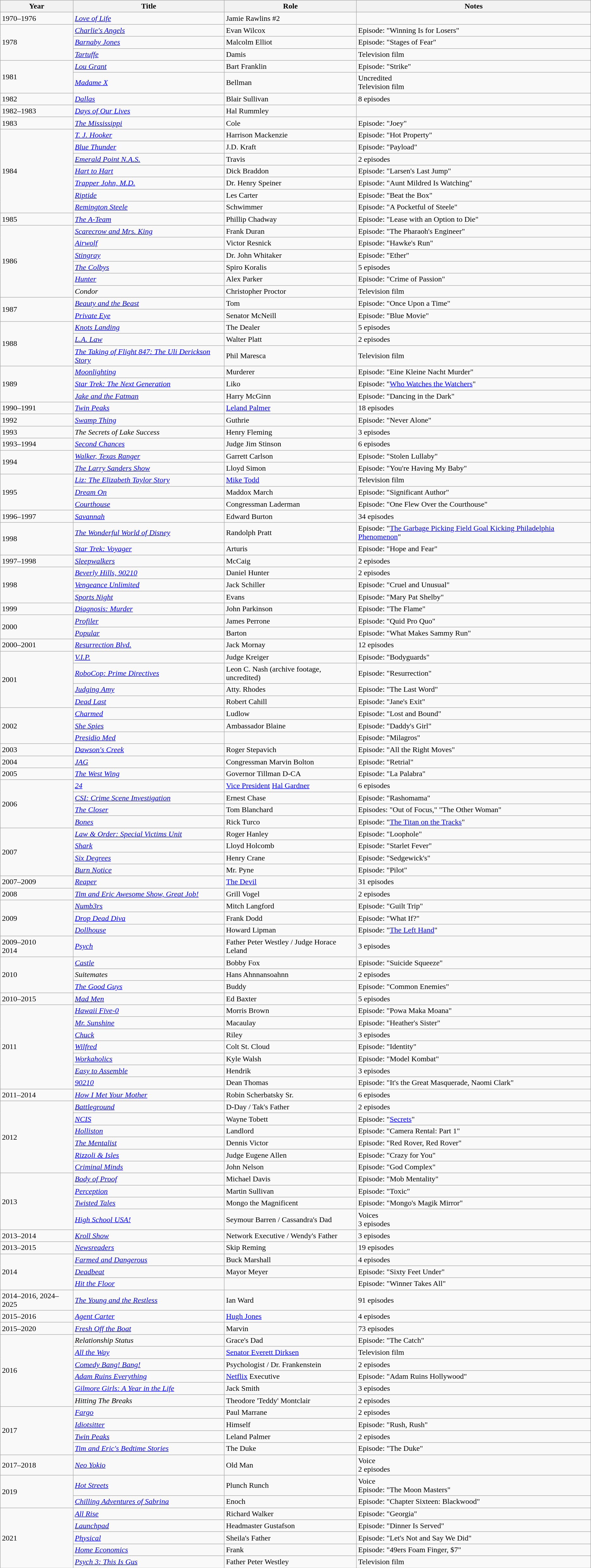<table class="wikitable sortable">
<tr>
<th>Year</th>
<th>Title</th>
<th>Role</th>
<th class="unsortable">Notes</th>
</tr>
<tr>
<td>1970–1976</td>
<td><em><a href='#'>Love of Life</a></em></td>
<td>Jamie Rawlins #2</td>
<td></td>
</tr>
<tr>
<td rowspan="3">1978</td>
<td><em><a href='#'>Charlie's Angels</a></em></td>
<td>Evan Wilcox</td>
<td>Episode: "Winning Is for Losers"</td>
</tr>
<tr>
<td><em><a href='#'>Barnaby Jones</a></em></td>
<td>Malcolm Elliot</td>
<td>Episode: "Stages of Fear"</td>
</tr>
<tr>
<td><em><a href='#'>Tartuffe</a></em></td>
<td>Damis</td>
<td>Television film</td>
</tr>
<tr>
<td rowspan="2">1981</td>
<td><em><a href='#'>Lou Grant</a></em></td>
<td>Bart Franklin</td>
<td>Episode: "Strike"</td>
</tr>
<tr>
<td><em><a href='#'>Madame X</a></em></td>
<td>Bellman</td>
<td>Uncredited<br>Television film</td>
</tr>
<tr>
<td>1982</td>
<td><em><a href='#'>Dallas</a></em></td>
<td>Blair Sullivan</td>
<td>8 episodes</td>
</tr>
<tr>
<td>1982–1983</td>
<td><em><a href='#'>Days of Our Lives</a></em></td>
<td>Hal Rummley</td>
<td></td>
</tr>
<tr>
<td>1983</td>
<td><em><a href='#'>The Mississippi</a></em></td>
<td>Cole</td>
<td>Episode: "Joey"</td>
</tr>
<tr>
<td rowspan="7">1984</td>
<td><em><a href='#'>T. J. Hooker</a></em></td>
<td>Harrison Mackenzie</td>
<td>Episode: "Hot Property"</td>
</tr>
<tr>
<td><em><a href='#'>Blue Thunder</a></em></td>
<td>J.D. Kraft</td>
<td>Episode: "Payload"</td>
</tr>
<tr>
<td><em><a href='#'>Emerald Point N.A.S.</a></em></td>
<td>Travis</td>
<td>2 episodes</td>
</tr>
<tr>
<td><em><a href='#'>Hart to Hart</a></em></td>
<td>Dick Braddon</td>
<td>Episode: "Larsen's Last Jump"</td>
</tr>
<tr>
<td><em><a href='#'>Trapper John, M.D.</a></em></td>
<td>Dr. Henry Speiner</td>
<td>Episode: "Aunt Mildred Is Watching"</td>
</tr>
<tr>
<td><em><a href='#'>Riptide</a></em></td>
<td>Les Carter</td>
<td>Episode: "Beat the Box"</td>
</tr>
<tr>
<td><em><a href='#'>Remington Steele</a></em></td>
<td>Schwimmer</td>
<td>Episode: "A Pocketful of Steele"</td>
</tr>
<tr>
<td>1985</td>
<td><em><a href='#'>The A-Team</a></em></td>
<td>Phillip Chadway</td>
<td>Episode: "Lease with an Option to Die"</td>
</tr>
<tr>
<td rowspan="6">1986</td>
<td><em><a href='#'>Scarecrow and Mrs. King</a></em></td>
<td>Frank Duran</td>
<td>Episode: "The Pharaoh's Engineer"</td>
</tr>
<tr>
<td><em><a href='#'>Airwolf</a></em></td>
<td>Victor Resnick</td>
<td>Episode: "Hawke's Run"</td>
</tr>
<tr>
<td><em><a href='#'>Stingray</a></em></td>
<td>Dr. John Whitaker</td>
<td>Episode: "Ether"</td>
</tr>
<tr>
<td><em><a href='#'>The Colbys</a></em></td>
<td>Spiro Koralis</td>
<td>5 episodes</td>
</tr>
<tr>
<td><em><a href='#'>Hunter</a></em></td>
<td>Alex Parker</td>
<td>Episode: "Crime of Passion"</td>
</tr>
<tr>
<td><em>Condor</em></td>
<td>Christopher Proctor</td>
<td>Television film</td>
</tr>
<tr>
<td rowspan="2">1987</td>
<td><em><a href='#'>Beauty and the Beast</a></em></td>
<td>Tom</td>
<td>Episode: "Once Upon a Time"</td>
</tr>
<tr>
<td><em><a href='#'>Private Eye</a></em></td>
<td>Senator McNeill</td>
<td>Episode: "Blue Movie"</td>
</tr>
<tr>
<td rowspan="3">1988</td>
<td><em><a href='#'>Knots Landing</a></em></td>
<td>The Dealer</td>
<td>5 episodes</td>
</tr>
<tr>
<td><em><a href='#'>L.A. Law</a></em></td>
<td>Walter Platt</td>
<td>2 episodes</td>
</tr>
<tr>
<td><em><a href='#'>The Taking of Flight 847: The Uli Derickson Story</a></em></td>
<td>Phil Maresca</td>
<td>Television film</td>
</tr>
<tr>
<td rowspan="3">1989</td>
<td><em><a href='#'>Moonlighting</a></em></td>
<td>Murderer</td>
<td>Episode: "Eine Kleine Nacht Murder"</td>
</tr>
<tr>
<td><em><a href='#'>Star Trek: The Next Generation</a></em></td>
<td>Liko</td>
<td>Episode: "<a href='#'>Who Watches the Watchers</a>"</td>
</tr>
<tr>
<td><em><a href='#'>Jake and the Fatman</a></em></td>
<td>Harry McGinn</td>
<td>Episode: "Dancing in the Dark"</td>
</tr>
<tr>
<td>1990–1991</td>
<td><em><a href='#'>Twin Peaks</a></em></td>
<td><a href='#'>Leland Palmer</a></td>
<td>18 episodes</td>
</tr>
<tr>
<td>1992</td>
<td><em><a href='#'>Swamp Thing</a></em></td>
<td>Guthrie</td>
<td>Episode: "Never Alone"</td>
</tr>
<tr>
<td>1993</td>
<td><em>The Secrets of Lake Success</em></td>
<td>Henry Fleming</td>
<td>3 episodes</td>
</tr>
<tr>
<td>1993–1994</td>
<td><em><a href='#'>Second Chances</a></em></td>
<td>Judge Jim Stinson</td>
<td>6 episodes</td>
</tr>
<tr>
<td rowspan="2">1994</td>
<td><em><a href='#'>Walker, Texas Ranger</a></em></td>
<td>Garrett Carlson</td>
<td>Episode: "Stolen Lullaby"</td>
</tr>
<tr>
<td><em><a href='#'>The Larry Sanders Show</a></em></td>
<td>Lloyd Simon</td>
<td>Episode: "You're Having My Baby"</td>
</tr>
<tr>
<td rowspan="3">1995</td>
<td><em><a href='#'>Liz: The Elizabeth Taylor Story</a></em></td>
<td><a href='#'>Mike Todd</a></td>
<td>Television film</td>
</tr>
<tr>
<td><em><a href='#'>Dream On</a></em></td>
<td>Maddox March</td>
<td>Episode: "Significant Author"</td>
</tr>
<tr>
<td><em><a href='#'>Courthouse</a></em></td>
<td>Congressman Laderman</td>
<td>Episode: "One Flew Over the Courthouse"</td>
</tr>
<tr>
<td>1996–1997</td>
<td><em><a href='#'>Savannah</a></em></td>
<td>Edward Burton</td>
<td>34 episodes</td>
</tr>
<tr>
<td rowspan="2">1998</td>
<td><em><a href='#'>The Wonderful World of Disney</a></em></td>
<td>Randolph Pratt</td>
<td>Episode: "<a href='#'>The Garbage Picking Field Goal Kicking Philadelphia Phenomenon</a>"</td>
</tr>
<tr>
<td><em><a href='#'>Star Trek: Voyager</a></em></td>
<td>Arturis</td>
<td>Episode: "Hope and Fear"</td>
</tr>
<tr>
<td>1997–1998</td>
<td><em><a href='#'>Sleepwalkers</a></em></td>
<td>McCaig</td>
<td>2 episodes</td>
</tr>
<tr>
<td rowspan="3">1998</td>
<td><em><a href='#'>Beverly Hills, 90210</a></em></td>
<td>Daniel Hunter</td>
<td>2 episodes</td>
</tr>
<tr>
<td><em><a href='#'>Vengeance Unlimited</a></em></td>
<td>Jack Schiller</td>
<td>Episode: "Cruel and Unusual"</td>
</tr>
<tr>
<td><em><a href='#'>Sports Night</a></em></td>
<td>Evans</td>
<td>Episode: "Mary Pat Shelby"</td>
</tr>
<tr>
<td>1999</td>
<td><em><a href='#'>Diagnosis: Murder</a></em></td>
<td>John Parkinson</td>
<td>Episode: "The Flame"</td>
</tr>
<tr>
<td rowspan="2">2000</td>
<td><em><a href='#'>Profiler</a></em></td>
<td>James Perrone</td>
<td>Episode: "Quid Pro Quo"</td>
</tr>
<tr>
<td><em><a href='#'>Popular</a></em></td>
<td>Barton</td>
<td>Episode: "What Makes Sammy Run"</td>
</tr>
<tr>
<td>2000–2001</td>
<td><em><a href='#'>Resurrection Blvd.</a></em></td>
<td>Jack Mornay</td>
<td>12 episodes</td>
</tr>
<tr>
<td rowspan="4">2001</td>
<td><em><a href='#'>V.I.P.</a></em></td>
<td>Judge Kreiger</td>
<td>Episode: "Bodyguards"</td>
</tr>
<tr>
<td><em><a href='#'>RoboCop: Prime Directives</a></em></td>
<td>Leon C. Nash (archive footage, uncredited)</td>
<td>Episode: "Resurrection"</td>
</tr>
<tr>
<td><em><a href='#'>Judging Amy</a></em></td>
<td>Atty. Rhodes</td>
<td>Episode: "The Last Word"</td>
</tr>
<tr>
<td><em><a href='#'>Dead Last</a></em></td>
<td>Robert Cahill</td>
<td>Episode: "Jane's Exit"</td>
</tr>
<tr>
<td rowspan="3">2002</td>
<td><em><a href='#'>Charmed</a></em></td>
<td>Ludlow</td>
<td>Episode: "Lost and Bound"</td>
</tr>
<tr>
<td><em><a href='#'>She Spies</a></em></td>
<td>Ambassador Blaine</td>
<td>Episode: "Daddy's Girl"</td>
</tr>
<tr>
<td><em><a href='#'>Presidio Med</a></em></td>
<td></td>
<td>Episode: "Milagros"</td>
</tr>
<tr>
<td>2003</td>
<td><em><a href='#'>Dawson's Creek</a></em></td>
<td>Roger Stepavich</td>
<td>Episode: "All the Right Moves"</td>
</tr>
<tr>
<td>2004</td>
<td><em><a href='#'>JAG</a></em></td>
<td>Congressman Marvin Bolton</td>
<td>Episode: "Retrial"</td>
</tr>
<tr>
<td>2005</td>
<td><em><a href='#'>The West Wing</a></em></td>
<td>Governor Tillman D-CA</td>
<td>Episode: "La Palabra"</td>
</tr>
<tr>
<td rowspan="4">2006</td>
<td><em><a href='#'>24</a></em></td>
<td><a href='#'>Vice President</a> <a href='#'>Hal Gardner</a></td>
<td>6 episodes</td>
</tr>
<tr>
<td><em><a href='#'>CSI: Crime Scene Investigation</a></em></td>
<td>Ernest Chase</td>
<td>Episode: "Rashomama"</td>
</tr>
<tr>
<td><em><a href='#'>The Closer</a></em></td>
<td>Tom Blanchard</td>
<td>Episodes: "Out of Focus," "The Other Woman"</td>
</tr>
<tr>
<td><em><a href='#'>Bones</a></em></td>
<td>Rick Turco</td>
<td>Episode: "<a href='#'>The Titan on the Tracks</a>"</td>
</tr>
<tr>
<td rowspan="4">2007</td>
<td><em><a href='#'>Law & Order: Special Victims Unit</a></em></td>
<td>Roger Hanley</td>
<td>Episode: "Loophole"</td>
</tr>
<tr>
<td><em><a href='#'>Shark</a></em></td>
<td>Lloyd Holcomb</td>
<td>Episode: "Starlet Fever"</td>
</tr>
<tr>
<td><em><a href='#'>Six Degrees</a></em></td>
<td>Henry Crane</td>
<td>Episode: "Sedgewick's"</td>
</tr>
<tr>
<td><em><a href='#'>Burn Notice</a></em></td>
<td>Mr. Pyne</td>
<td>Episode: "Pilot"</td>
</tr>
<tr>
<td>2007–2009</td>
<td><em><a href='#'>Reaper</a></em></td>
<td><a href='#'>The Devil</a></td>
<td>31 episodes</td>
</tr>
<tr>
<td>2008</td>
<td><em><a href='#'>Tim and Eric Awesome Show, Great Job!</a></em></td>
<td>Grill Vogel</td>
<td>2 episodes</td>
</tr>
<tr>
<td rowspan="3">2009</td>
<td><em><a href='#'>Numb3rs</a></em></td>
<td>Mitch Langford</td>
<td>Episode: "Guilt Trip"</td>
</tr>
<tr>
<td><em><a href='#'>Drop Dead Diva</a></em></td>
<td>Frank Dodd</td>
<td>Episode: "What If?"</td>
</tr>
<tr>
<td><em><a href='#'>Dollhouse</a></em></td>
<td>Howard Lipman</td>
<td Episode: "The Left Hand (Dollhouse)>Episode: "<a href='#'>The Left Hand</a>"</td>
</tr>
<tr>
<td>2009–2010<br>2014</td>
<td><em><a href='#'>Psych</a></em></td>
<td>Father Peter Westley / Judge Horace Leland</td>
<td>3 episodes</td>
</tr>
<tr>
<td rowspan="3">2010</td>
<td><em><a href='#'>Castle</a></em></td>
<td>Bobby Fox</td>
<td>Episode: "Suicide Squeeze"</td>
</tr>
<tr>
<td><em>Suitemates</em></td>
<td>Hans Ahnnansoahnn</td>
<td>2 episodes</td>
</tr>
<tr>
<td><em><a href='#'>The Good Guys</a></em></td>
<td>Buddy</td>
<td>Episode: "Common Enemies"</td>
</tr>
<tr>
<td>2010–2015</td>
<td><em><a href='#'>Mad Men</a></em></td>
<td>Ed Baxter</td>
<td>5 episodes</td>
</tr>
<tr>
<td rowspan="7">2011</td>
<td><em><a href='#'>Hawaii Five-0</a></em></td>
<td>Morris Brown</td>
<td>Episode: "Powa Maka Moana"</td>
</tr>
<tr>
<td><em><a href='#'>Mr. Sunshine</a></em></td>
<td>Macaulay</td>
<td>Episode: "Heather's Sister"</td>
</tr>
<tr>
<td><em><a href='#'>Chuck</a></em></td>
<td>Riley</td>
<td>3 episodes</td>
</tr>
<tr>
<td><em><a href='#'>Wilfred</a></em></td>
<td>Colt St. Cloud</td>
<td>Episode: "Identity"</td>
</tr>
<tr>
<td><em><a href='#'>Workaholics</a></em></td>
<td>Kyle Walsh</td>
<td>Episode: "Model Kombat"</td>
</tr>
<tr>
<td><em><a href='#'>Easy to Assemble</a></em></td>
<td>Hendrik</td>
<td>3 episodes</td>
</tr>
<tr>
<td><em><a href='#'>90210</a></em></td>
<td>Dean Thomas</td>
<td>Episode: "It's the Great Masquerade, Naomi Clark"</td>
</tr>
<tr>
<td>2011–2014</td>
<td><em><a href='#'>How I Met Your Mother</a></em></td>
<td>Robin Scherbatsky Sr.</td>
<td>6 episodes</td>
</tr>
<tr>
<td rowspan="6">2012</td>
<td><a href='#'><em>Battleground</em></a></td>
<td>D-Day / Tak's Father</td>
<td>2 episodes</td>
</tr>
<tr>
<td><em><a href='#'>NCIS</a></em></td>
<td>Wayne Tobett</td>
<td>Episode: "<a href='#'>Secrets</a>"</td>
</tr>
<tr>
<td><em><a href='#'>Holliston</a></em></td>
<td>Landlord</td>
<td>Episode: "Camera Rental: Part 1"</td>
</tr>
<tr>
<td><em><a href='#'>The Mentalist</a></em></td>
<td>Dennis Victor</td>
<td>Episode: "Red Rover, Red Rover"</td>
</tr>
<tr>
<td><em><a href='#'>Rizzoli & Isles</a></em></td>
<td>Judge Eugene Allen</td>
<td>Episode: "Crazy for You"</td>
</tr>
<tr>
<td><em><a href='#'>Criminal Minds</a></em></td>
<td>John Nelson</td>
<td>Episode: "God Complex"</td>
</tr>
<tr>
<td rowspan="4">2013</td>
<td><em><a href='#'>Body of Proof</a></em></td>
<td>Michael Davis</td>
<td>Episode: "Mob Mentality"</td>
</tr>
<tr>
<td><em><a href='#'>Perception</a></em></td>
<td>Martin Sullivan</td>
<td>Episode: "Toxic"</td>
</tr>
<tr>
<td><em><a href='#'>Twisted Tales</a></em></td>
<td>Mongo the Magnificent</td>
<td>Episode: "Mongo's Magik Mirror"</td>
</tr>
<tr>
<td><em><a href='#'>High School USA!</a></em></td>
<td>Seymour Barren / Cassandra's Dad</td>
<td>Voices<br>3 episodes</td>
</tr>
<tr>
<td>2013–2014</td>
<td><em><a href='#'>Kroll Show</a></em></td>
<td>Network Executive / Wendy's Father</td>
<td>3 episodes</td>
</tr>
<tr>
<td>2013–2015</td>
<td><em><a href='#'>Newsreaders</a></em></td>
<td>Skip Reming</td>
<td>19 episodes</td>
</tr>
<tr>
<td rowspan="3">2014</td>
<td><em><a href='#'>Farmed and Dangerous</a></em></td>
<td>Buck Marshall</td>
<td>4 episodes</td>
</tr>
<tr>
<td><em><a href='#'>Deadbeat</a></em></td>
<td>Mayor Meyer</td>
<td>Episode: "Sixty Feet Under"</td>
</tr>
<tr>
<td><em><a href='#'>Hit the Floor</a></em></td>
<td></td>
<td>Episode: "Winner Takes All"</td>
</tr>
<tr>
<td>2014–2016, 2024–2025</td>
<td><em><a href='#'>The Young and the Restless</a></em></td>
<td>Ian Ward</td>
<td>91 episodes</td>
</tr>
<tr>
<td>2015–2016</td>
<td><em><a href='#'>Agent Carter</a></em></td>
<td><a href='#'>Hugh Jones</a></td>
<td>4 episodes</td>
</tr>
<tr>
<td>2015–2020</td>
<td><em><a href='#'>Fresh Off the Boat</a></em></td>
<td>Marvin</td>
<td>73 episodes</td>
</tr>
<tr>
<td rowspan="6">2016</td>
<td><em>Relationship Status</em></td>
<td>Grace's Dad</td>
<td>Episode: "The Catch"</td>
</tr>
<tr>
<td><em><a href='#'>All the Way</a></em></td>
<td><a href='#'>Senator Everett Dirksen</a></td>
<td>Television film</td>
</tr>
<tr>
<td><em><a href='#'>Comedy Bang! Bang!</a></em></td>
<td>Psychologist / Dr. Frankenstein</td>
<td>2 episodes</td>
</tr>
<tr>
<td><em><a href='#'>Adam Ruins Everything</a></em></td>
<td><a href='#'>Netflix</a> Executive</td>
<td>Episode: "Adam Ruins Hollywood"</td>
</tr>
<tr>
<td><em><a href='#'>Gilmore Girls: A Year in the Life</a></em></td>
<td>Jack Smith</td>
<td>3 episodes</td>
</tr>
<tr>
<td><em>Hitting The Breaks</em></td>
<td>Theodore 'Teddy' Montclair</td>
<td>2 episodes</td>
</tr>
<tr>
<td rowspan="4">2017</td>
<td><em><a href='#'>Fargo</a></em></td>
<td>Paul Marrane</td>
<td>2 episodes</td>
</tr>
<tr>
<td><em><a href='#'>Idiotsitter</a></em></td>
<td>Himself</td>
<td>Episode: "Rush, Rush"</td>
</tr>
<tr>
<td><em><a href='#'>Twin Peaks</a></em></td>
<td>Leland Palmer</td>
<td>2 episodes</td>
</tr>
<tr>
<td><em><a href='#'>Tim and Eric's Bedtime Stories</a></em></td>
<td>The Duke</td>
<td>Episode: "The Duke"</td>
</tr>
<tr>
<td>2017–2018</td>
<td><em><a href='#'>Neo Yokio</a></em></td>
<td>Old Man</td>
<td>Voice<br>2 episodes</td>
</tr>
<tr>
<td rowspan="2">2019</td>
<td><em><a href='#'>Hot Streets</a></em></td>
<td>Plunch Runch</td>
<td>Voice<br>Episode: "The Moon Masters"</td>
</tr>
<tr>
<td><em><a href='#'>Chilling Adventures of Sabrina</a></em></td>
<td>Enoch</td>
<td>Episode: "Chapter Sixteen: Blackwood"</td>
</tr>
<tr>
<td rowspan="5">2021</td>
<td><em><a href='#'>All Rise</a></em></td>
<td>Richard Walker</td>
<td>Episode: "Georgia"</td>
</tr>
<tr>
<td><em><a href='#'>Launchpad</a></em></td>
<td>Headmaster Gustafson</td>
<td>Episode: "Dinner Is Served"</td>
</tr>
<tr>
<td><em><a href='#'>Physical</a></em></td>
<td>Sheila's Father</td>
<td>Episode: "Let's Not and Say We Did"</td>
</tr>
<tr>
<td><em><a href='#'>Home Economics</a></em></td>
<td>Frank</td>
<td>Episode: "49ers Foam Finger, $7"</td>
</tr>
<tr>
<td><em><a href='#'>Psych 3: This Is Gus</a></em></td>
<td>Father Peter Westley</td>
<td>Television film</td>
</tr>
</table>
